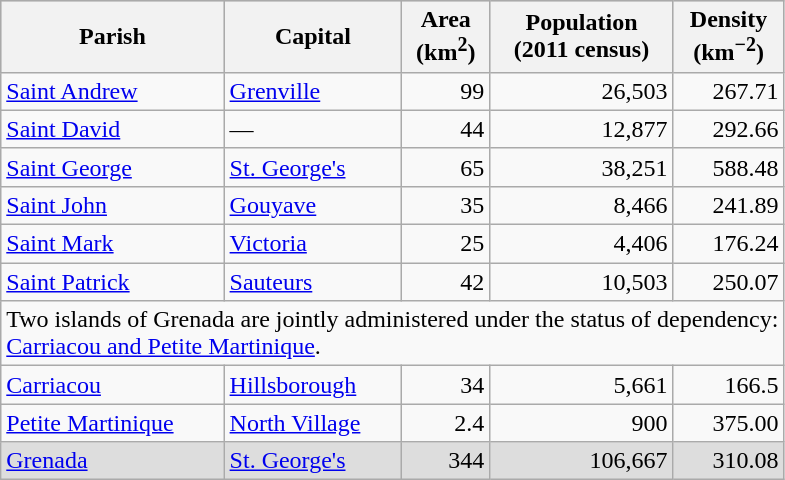<table class="wikitable sortable">
<tr bgcolor="#CCCCCC">
<th>Parish</th>
<th>Capital</th>
<th>Area<br>(km<sup>2</sup>)</th>
<th>Population<br>(2011 census)</th>
<th>Density<br>(km<sup>−2</sup>)</th>
</tr>
<tr>
<td><a href='#'>Saint Andrew</a></td>
<td><a href='#'>Grenville</a></td>
<td align="right">99</td>
<td align="right">26,503</td>
<td align="right">267.71</td>
</tr>
<tr>
<td><a href='#'>Saint David</a></td>
<td>—</td>
<td align="right">44</td>
<td align="right">12,877</td>
<td align="right">292.66</td>
</tr>
<tr>
<td><a href='#'>Saint George</a></td>
<td><a href='#'>St. George's</a></td>
<td align="right">65</td>
<td align="right">38,251</td>
<td align="right">588.48</td>
</tr>
<tr>
<td><a href='#'>Saint John</a></td>
<td><a href='#'>Gouyave</a></td>
<td align="right">35</td>
<td align="right">8,466</td>
<td align="right">241.89</td>
</tr>
<tr>
<td><a href='#'>Saint Mark</a></td>
<td><a href='#'>Victoria</a></td>
<td align="right">25</td>
<td align="right">4,406</td>
<td align="right">176.24</td>
</tr>
<tr>
<td><a href='#'>Saint Patrick</a></td>
<td><a href='#'>Sauteurs</a></td>
<td align="right">42</td>
<td align="right">10,503</td>
<td align="right">250.07</td>
</tr>
<tr>
<td colspan="5">Two islands of Grenada are jointly administered under the status of dependency:<br><a href='#'>Carriacou and Petite Martinique</a>.</td>
</tr>
<tr>
<td><a href='#'>Carriacou</a></td>
<td><a href='#'>Hillsborough</a></td>
<td align="right">34</td>
<td align="right">5,661</td>
<td align="right">166.5</td>
</tr>
<tr>
<td><a href='#'>Petite Martinique</a></td>
<td><a href='#'>North Village</a></td>
<td align="right">2.4</td>
<td align="right">900</td>
<td align="right">375.00</td>
</tr>
<tr style="background: #DDDDDD;" class="sortbottom">
<td><a href='#'>Grenada</a></td>
<td><a href='#'>St. George's</a></td>
<td align="right">344</td>
<td align="right">106,667</td>
<td align="right">310.08</td>
</tr>
</table>
